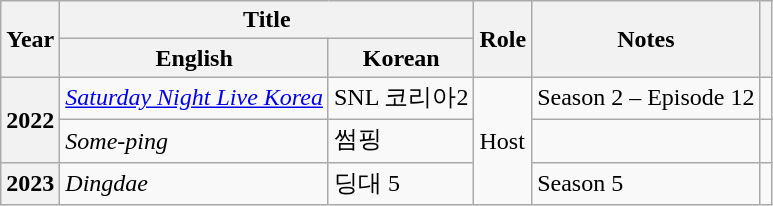<table class="wikitable sortable plainrowheaders">
<tr>
<th scope="col" rowspan="2">Year</th>
<th scope="col" colspan="2">Title</th>
<th scope="col" rowspan="2">Role</th>
<th scope="col" rowspan="2">Notes</th>
<th scope="col" rowspan="2" class="unsortable"></th>
</tr>
<tr>
<th scope="col">English</th>
<th scope="col">Korean</th>
</tr>
<tr>
<th scope="row" rowspan=2>2022</th>
<td><em><a href='#'>Saturday Night Live Korea</a></em></td>
<td>SNL 코리아2</td>
<td rowspan=3>Host</td>
<td>Season 2 – Episode 12</td>
<td></td>
</tr>
<tr>
<td><em>Some-ping</em></td>
<td>썸핑</td>
<td></td>
<td></td>
</tr>
<tr>
<th scope="row">2023</th>
<td><em>Dingdae</em></td>
<td>딩대 5</td>
<td>Season 5</td>
<td></td>
</tr>
</table>
